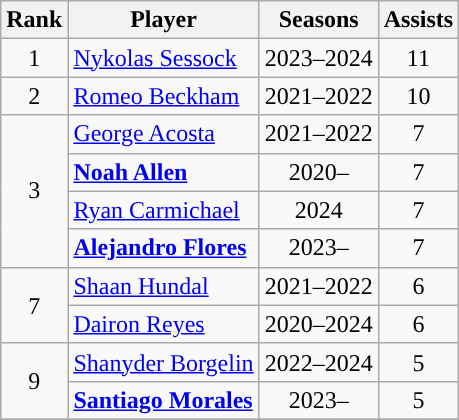<table class="wikitable" style="text-align:center">
<tr>
<th scope="col">Rank</th>
<th scope="col">Player</th>
<th scope="col">Seasons</th>
<th scope="col">Assists</th>
</tr>
<tr>
<td>1</td>
<td align=left> <a href='#'>Nykolas Sessock</a></td>
<td>2023–2024</td>
<td>11</td>
</tr>
<tr>
<td>2</td>
<td align=left> <a href='#'>Romeo Beckham</a></td>
<td>2021–2022</td>
<td>10</td>
</tr>
<tr>
<td rowspan="4”">3</td>
<td align=left> <a href='#'>George Acosta</a></td>
<td>2021–2022</td>
<td>7</td>
</tr>
<tr>
<td align=left> <strong><a href='#'>Noah Allen</a></strong></td>
<td>2020–</td>
<td>7</td>
</tr>
<tr>
<td align=left> <a href='#'>Ryan Carmichael</a></td>
<td>2024</td>
<td>7</td>
</tr>
<tr>
<td align=left> <strong><a href='#'>Alejandro Flores</a></strong></td>
<td>2023–</td>
<td>7</td>
</tr>
<tr>
<td rowspan="2">7</td>
<td align=left> <a href='#'>Shaan Hundal</a></td>
<td>2021–2022</td>
<td>6</td>
</tr>
<tr>
<td align=left> <a href='#'>Dairon Reyes</a></td>
<td>2020–2024</td>
<td>6</td>
</tr>
<tr>
<td rowspan="2">9</td>
<td align=left> <a href='#'>Shanyder Borgelin</a></td>
<td>2022–2024</td>
<td>5</td>
</tr>
<tr>
<td align=left> <strong><a href='#'>Santiago Morales</a></strong></td>
<td>2023–</td>
<td>5</td>
</tr>
<tr>
</tr>
</table>
